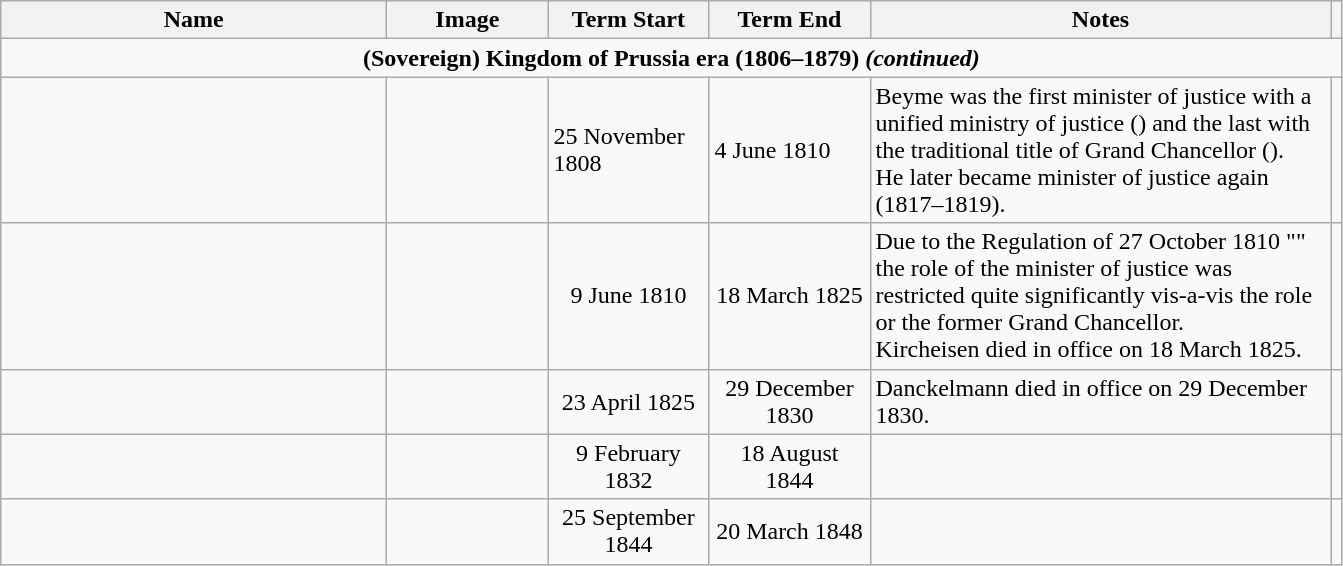<table class="wikitable" stye=l"text-align: center;">
<tr>
<th width="250">Name</th>
<th width="100">Image</th>
<th width="100">Term Start</th>
<th width="100">Term End</th>
<th width="300">Notes</th>
<th></th>
</tr>
<tr>
<td colspan="6" align="center"><strong>(Sovereign) Kingdom of Prussia era (1806–1879) <em>(continued)<strong><em></td>
</tr>
<tr>
<td></td>
<td></td>
<td>25 November 1808</td>
<td>4 June 1810</td>
<td>Beyme was the first minister of justice with a unified ministry of justice () and the last with the traditional title of Grand Chancellor ().<br>He later became minister of justice again (1817–1819).</td>
<td></td>
</tr>
<tr>
<td></td>
<td align="center"></td>
<td align="center">9 June 1810</td>
<td align="center">18 March 1825</td>
<td>Due to the Regulation of 27 October 1810 "" the role of the minister of justice was restricted quite significantly vis-a-vis the role or the former Grand Chancellor.<br>Kircheisen died in office on 18 March 1825.</td>
<td></td>
</tr>
<tr>
<td></td>
<td align="center"></td>
<td align="center">23 April 1825</td>
<td align="center">29 December 1830</td>
<td>Danckelmann died in office on 29 December 1830.</td>
<td></td>
</tr>
<tr>
<td></td>
<td align="center"></td>
<td align="center">9 February 1832</td>
<td align="center">18 August 1844</td>
<td></td>
<td></td>
</tr>
<tr>
<td></td>
<td align="center"></td>
<td align="center">25 September 1844</td>
<td align="center">20 March 1848</td>
<td></td>
<td></td>
</tr>
</table>
